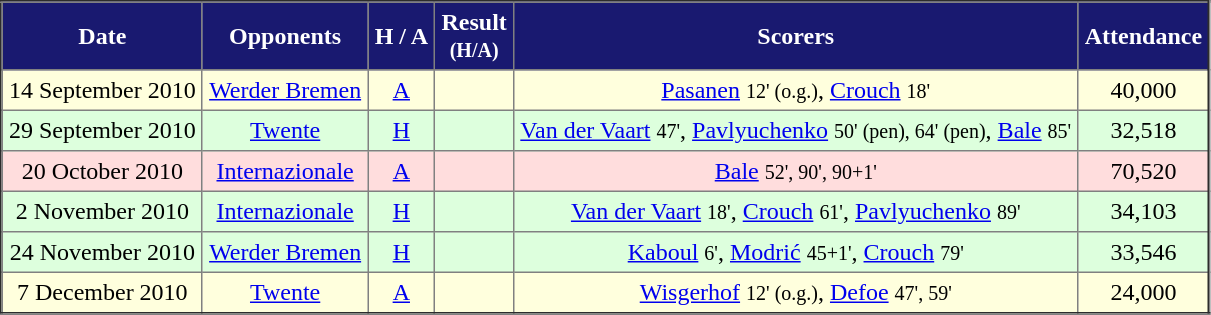<table border="2" cellpadding="4" style="border-collapse:collapse; text-align:center;">
<tr style="background:#191970; color:white;">
<th>Date</th>
<th>Opponents</th>
<th>H / A</th>
<th>Result <br> <small>(H/A)</small></th>
<th>Scorers</th>
<th>Attendance</th>
</tr>
<tr bgcolor="#ffffdd">
<td>14 September 2010</td>
<td><a href='#'>Werder Bremen</a></td>
<td><a href='#'>A</a></td>
<td></td>
<td><a href='#'>Pasanen</a> <small>12' (o.g.)</small>, <a href='#'>Crouch</a> <small>18'</small></td>
<td>40,000</td>
</tr>
<tr bgcolor="#ddffdd">
<td>29 September 2010</td>
<td><a href='#'>Twente</a></td>
<td><a href='#'>H</a></td>
<td></td>
<td><a href='#'>Van der Vaart</a> <small>47'</small>, <a href='#'>Pavlyuchenko</a> <small>50' (pen), 64' (pen)</small>, <a href='#'>Bale</a> <small>85'</small></td>
<td>32,518</td>
</tr>
<tr bgcolor="#ffdddd">
<td>20 October 2010</td>
<td><a href='#'>Internazionale</a></td>
<td><a href='#'>A</a></td>
<td></td>
<td><a href='#'>Bale</a> <small>52', 90', 90+1'</small></td>
<td>70,520</td>
</tr>
<tr bgcolor="#ddffdd">
<td>2 November 2010</td>
<td><a href='#'>Internazionale</a></td>
<td><a href='#'>H</a></td>
<td></td>
<td><a href='#'>Van der Vaart</a> <small>18'</small>, <a href='#'>Crouch</a> <small>61'</small>, <a href='#'>Pavlyuchenko</a> <small>89'</small></td>
<td>34,103</td>
</tr>
<tr bgcolor="#ddffdd">
<td>24 November 2010</td>
<td><a href='#'>Werder Bremen</a></td>
<td><a href='#'>H</a></td>
<td></td>
<td><a href='#'>Kaboul</a> <small>6'</small>, <a href='#'>Modrić</a> <small>45+1'</small>, <a href='#'>Crouch</a> <small>79'</small></td>
<td>33,546</td>
</tr>
<tr bgcolor="#ffffdd">
<td>7 December 2010</td>
<td><a href='#'>Twente</a></td>
<td><a href='#'>A</a></td>
<td></td>
<td><a href='#'>Wisgerhof</a>  <small>12' (o.g.)</small>, <a href='#'>Defoe</a> <small>47', 59'</small></td>
<td>24,000</td>
</tr>
</table>
